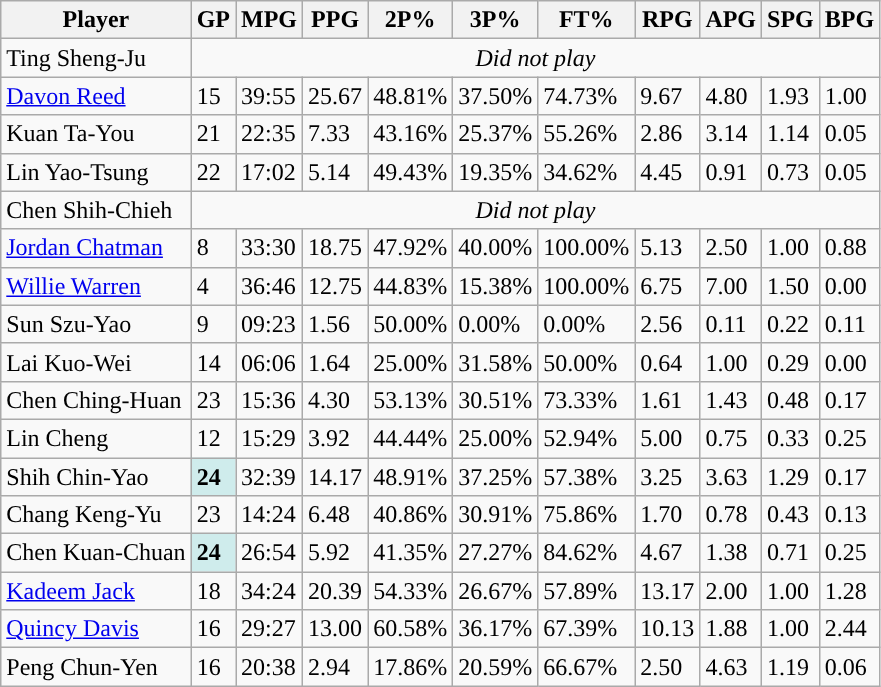<table class="wikitable">
<tr>
<th>Player</th>
<th>GP</th>
<th>MPG</th>
<th>PPG</th>
<th>2P%</th>
<th>3P%</th>
<th>FT%</th>
<th>RPG</th>
<th>APG</th>
<th>SPG</th>
<th>BPG</th>
</tr>
<tr>
<td>Ting Sheng-Ju</td>
<td colspan=10 align=center><em>Did not play</em></td>
</tr>
<tr>
<td><a href='#'>Davon Reed</a></td>
<td>15</td>
<td>39:55</td>
<td>25.67</td>
<td>48.81%</td>
<td>37.50%</td>
<td>74.73%</td>
<td>9.67</td>
<td>4.80</td>
<td>1.93</td>
<td>1.00</td>
</tr>
<tr>
<td>Kuan Ta-You</td>
<td>21</td>
<td>22:35</td>
<td>7.33</td>
<td>43.16%</td>
<td>25.37%</td>
<td>55.26%</td>
<td>2.86</td>
<td>3.14</td>
<td>1.14</td>
<td>0.05</td>
</tr>
<tr>
<td>Lin Yao-Tsung</td>
<td>22</td>
<td>17:02</td>
<td>5.14</td>
<td>49.43%</td>
<td>19.35%</td>
<td>34.62%</td>
<td>4.45</td>
<td>0.91</td>
<td>0.73</td>
<td>0.05</td>
</tr>
<tr>
<td>Chen Shih-Chieh</td>
<td colspan=10 align=center><em>Did not play</em></td>
</tr>
<tr>
<td><a href='#'>Jordan Chatman</a></td>
<td>8</td>
<td>33:30</td>
<td>18.75</td>
<td>47.92%</td>
<td>40.00%</td>
<td>100.00%</td>
<td>5.13</td>
<td>2.50</td>
<td>1.00</td>
<td>0.88</td>
</tr>
<tr>
<td><a href='#'>Willie Warren</a></td>
<td>4</td>
<td>36:46</td>
<td>12.75</td>
<td>44.83%</td>
<td>15.38%</td>
<td>100.00%</td>
<td>6.75</td>
<td>7.00</td>
<td>1.50</td>
<td>0.00</td>
</tr>
<tr>
<td>Sun Szu-Yao</td>
<td>9</td>
<td>09:23</td>
<td>1.56</td>
<td>50.00%</td>
<td>0.00%</td>
<td>0.00%</td>
<td>2.56</td>
<td>0.11</td>
<td>0.22</td>
<td>0.11</td>
</tr>
<tr>
<td>Lai Kuo-Wei</td>
<td>14</td>
<td>06:06</td>
<td>1.64</td>
<td>25.00%</td>
<td>31.58%</td>
<td>50.00%</td>
<td>0.64</td>
<td>1.00</td>
<td>0.29</td>
<td>0.00</td>
</tr>
<tr>
<td>Chen Ching-Huan</td>
<td>23</td>
<td>15:36</td>
<td>4.30</td>
<td>53.13%</td>
<td>30.51%</td>
<td>73.33%</td>
<td>1.61</td>
<td>1.43</td>
<td>0.48</td>
<td>0.17</td>
</tr>
<tr>
<td>Lin Cheng</td>
<td>12</td>
<td>15:29</td>
<td>3.92</td>
<td>44.44%</td>
<td>25.00%</td>
<td>52.94%</td>
<td>5.00</td>
<td>0.75</td>
<td>0.33</td>
<td>0.25</td>
</tr>
<tr>
<td>Shih Chin-Yao</td>
<td style="background-color: #CFECEC"><strong>24</strong></td>
<td>32:39</td>
<td>14.17</td>
<td>48.91%</td>
<td>37.25%</td>
<td>57.38%</td>
<td>3.25</td>
<td>3.63</td>
<td>1.29</td>
<td>0.17</td>
</tr>
<tr>
<td>Chang Keng-Yu</td>
<td>23</td>
<td>14:24</td>
<td>6.48</td>
<td>40.86%</td>
<td>30.91%</td>
<td>75.86%</td>
<td>1.70</td>
<td>0.78</td>
<td>0.43</td>
<td>0.13</td>
</tr>
<tr>
<td>Chen Kuan-Chuan</td>
<td style="background-color: #CFECEC"><strong>24</strong></td>
<td>26:54</td>
<td>5.92</td>
<td>41.35%</td>
<td>27.27%</td>
<td>84.62%</td>
<td>4.67</td>
<td>1.38</td>
<td>0.71</td>
<td>0.25</td>
</tr>
<tr>
<td><a href='#'>Kadeem Jack</a></td>
<td>18</td>
<td>34:24</td>
<td>20.39</td>
<td>54.33%</td>
<td>26.67%</td>
<td>57.89%</td>
<td>13.17</td>
<td>2.00</td>
<td>1.00</td>
<td>1.28</td>
</tr>
<tr>
<td><a href='#'>Quincy Davis</a></td>
<td>16</td>
<td>29:27</td>
<td>13.00</td>
<td>60.58%</td>
<td>36.17%</td>
<td>67.39%</td>
<td>10.13</td>
<td>1.88</td>
<td>1.00</td>
<td>2.44</td>
</tr>
<tr>
<td>Peng Chun-Yen</td>
<td>16</td>
<td>20:38</td>
<td>2.94</td>
<td>17.86%</td>
<td>20.59%</td>
<td>66.67%</td>
<td>2.50</td>
<td>4.63</td>
<td>1.19</td>
<td>0.06</td>
</tr>
</table>
